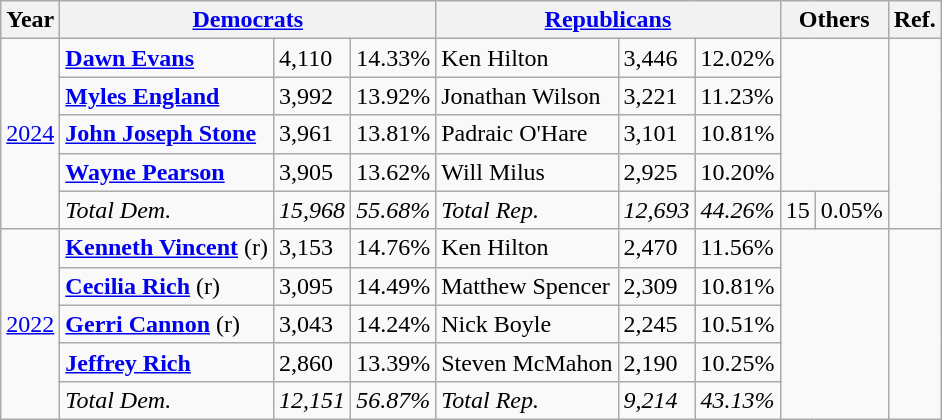<table class="wikitable">
<tr>
<th>Year</th>
<th colspan=3><a href='#'>Democrats</a></th>
<th colspan=3><a href='#'>Republicans</a></th>
<th colspan=2>Others</th>
<th>Ref.</th>
</tr>
<tr>
<td rowspan=5><a href='#'>2024</a></td>
<td> <strong><a href='#'>Dawn Evans</a></strong></td>
<td>4,110</td>
<td>14.33%</td>
<td>Ken Hilton</td>
<td>3,446</td>
<td>12.02%</td>
<td rowspan=4 colspan=2></td>
<td rowspan=5></td>
</tr>
<tr>
<td> <strong><a href='#'>Myles England</a></strong></td>
<td>3,992</td>
<td>13.92%</td>
<td>Jonathan Wilson</td>
<td>3,221</td>
<td>11.23%</td>
</tr>
<tr>
<td> <strong><a href='#'>John Joseph Stone</a></strong></td>
<td>3,961</td>
<td>13.81%</td>
<td>Padraic O'Hare</td>
<td>3,101</td>
<td>10.81%</td>
</tr>
<tr>
<td> <strong><a href='#'>Wayne Pearson</a></strong></td>
<td>3,905</td>
<td>13.62%</td>
<td>Will Milus</td>
<td>2,925</td>
<td>10.20%</td>
</tr>
<tr>
<td><em>Total Dem.</em></td>
<td><em>15,968</em></td>
<td><em>55.68%</em></td>
<td><em>Total Rep.</em></td>
<td><em>12,693</em></td>
<td><em>44.26%</em></td>
<td>15</td>
<td>0.05%</td>
</tr>
<tr>
<td rowspan=5><a href='#'>2022</a></td>
<td> <strong><a href='#'>Kenneth Vincent</a></strong> (r)</td>
<td>3,153</td>
<td>14.76%</td>
<td>Ken Hilton</td>
<td>2,470</td>
<td>11.56%</td>
<td rowspan=5 colspan=2></td>
<td rowspan=5></td>
</tr>
<tr>
<td> <strong><a href='#'>Cecilia Rich</a></strong> (r)</td>
<td>3,095</td>
<td>14.49%</td>
<td>Matthew Spencer</td>
<td>2,309</td>
<td>10.81%</td>
</tr>
<tr>
<td> <strong><a href='#'>Gerri Cannon</a></strong> (r)</td>
<td>3,043</td>
<td>14.24%</td>
<td>Nick Boyle</td>
<td>2,245</td>
<td>10.51%</td>
</tr>
<tr>
<td> <strong><a href='#'>Jeffrey Rich</a></strong></td>
<td>2,860</td>
<td>13.39%</td>
<td>Steven McMahon</td>
<td>2,190</td>
<td>10.25%</td>
</tr>
<tr>
<td><em>Total Dem.</em></td>
<td><em>12,151</em></td>
<td><em>56.87%</em></td>
<td><em>Total Rep.</em></td>
<td><em>9,214</em></td>
<td><em>43.13%</em></td>
</tr>
</table>
